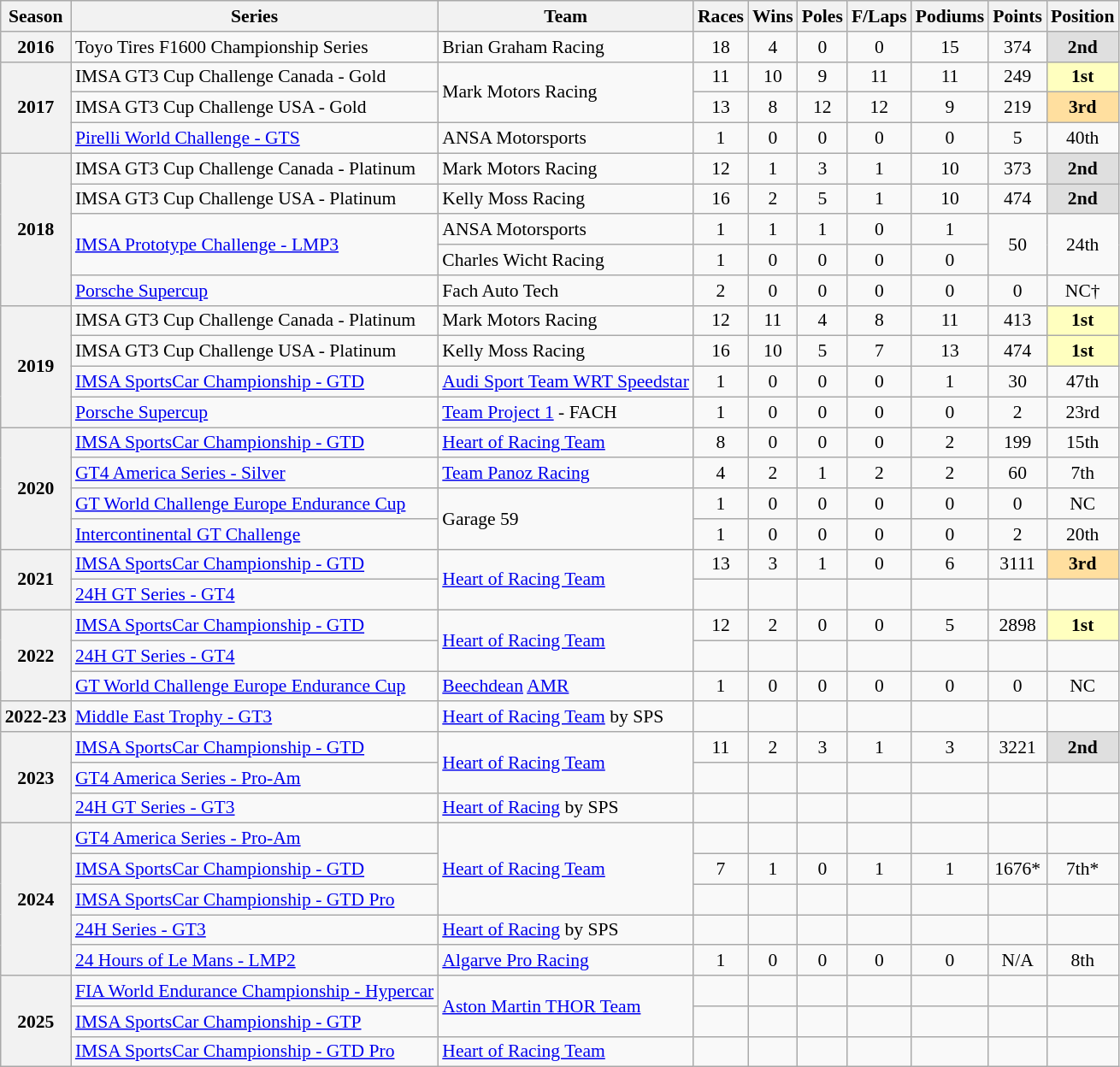<table class="wikitable" style="font-size: 90%; text-align:center">
<tr>
<th>Season</th>
<th>Series</th>
<th>Team</th>
<th>Races</th>
<th>Wins</th>
<th>Poles</th>
<th>F/Laps</th>
<th>Podiums</th>
<th>Points</th>
<th>Position</th>
</tr>
<tr>
<th>2016</th>
<td align=left>Toyo Tires F1600 Championship Series</td>
<td align=left>Brian Graham Racing</td>
<td>18</td>
<td>4</td>
<td>0</td>
<td>0</td>
<td>15</td>
<td>374</td>
<td style="background:#DFDFDF;"><strong>2nd</strong></td>
</tr>
<tr>
<th rowspan="3">2017</th>
<td align=left>IMSA GT3 Cup Challenge Canada - Gold</td>
<td rowspan="2" align="left">Mark Motors Racing</td>
<td>11</td>
<td>10</td>
<td>9</td>
<td>11</td>
<td>11</td>
<td>249</td>
<td style="background:#FFFFBF;"><strong>1st</strong></td>
</tr>
<tr>
<td align=left>IMSA GT3 Cup Challenge USA - Gold</td>
<td>13</td>
<td>8</td>
<td>12</td>
<td>12</td>
<td>9</td>
<td>219</td>
<td style="background:#FFDF9F;"><strong>3rd</strong></td>
</tr>
<tr>
<td align=left><a href='#'>Pirelli World Challenge - GTS</a></td>
<td align=left>ANSA Motorsports</td>
<td>1</td>
<td>0</td>
<td>0</td>
<td>0</td>
<td>0</td>
<td>5</td>
<td>40th</td>
</tr>
<tr>
<th rowspan="5">2018</th>
<td align="left">IMSA GT3 Cup Challenge Canada - Platinum</td>
<td align=left>Mark Motors Racing</td>
<td>12</td>
<td>1</td>
<td>3</td>
<td>1</td>
<td>10</td>
<td>373</td>
<td style="background:#DFDFDF;"><strong>2nd</strong></td>
</tr>
<tr>
<td align="left">IMSA GT3 Cup Challenge USA - Platinum</td>
<td align="left">Kelly Moss Racing</td>
<td>16</td>
<td>2</td>
<td>5</td>
<td>1</td>
<td>10</td>
<td>474</td>
<td style="background:#DFDFDF;"><strong>2nd</strong></td>
</tr>
<tr>
<td rowspan="2" align="left"><a href='#'>IMSA Prototype Challenge - LMP3</a></td>
<td align="left">ANSA Motorsports</td>
<td>1</td>
<td>1</td>
<td>1</td>
<td>0</td>
<td>1</td>
<td rowspan="2">50</td>
<td rowspan="2">24th</td>
</tr>
<tr>
<td align=left>Charles Wicht Racing</td>
<td>1</td>
<td>0</td>
<td>0</td>
<td>0</td>
<td>0</td>
</tr>
<tr>
<td align=left><a href='#'>Porsche Supercup</a></td>
<td align=left>Fach Auto Tech</td>
<td>2</td>
<td>0</td>
<td>0</td>
<td>0</td>
<td>0</td>
<td>0</td>
<td>NC†</td>
</tr>
<tr>
<th rowspan="4">2019</th>
<td align="left">IMSA GT3 Cup Challenge Canada - Platinum</td>
<td align="left">Mark Motors Racing</td>
<td>12</td>
<td>11</td>
<td>4</td>
<td>8</td>
<td>11</td>
<td>413</td>
<td style="background:#FFFFBF;"><strong>1st</strong></td>
</tr>
<tr>
<td align="left">IMSA GT3 Cup Challenge USA - Platinum</td>
<td align="left">Kelly Moss Racing</td>
<td>16</td>
<td>10</td>
<td>5</td>
<td>7</td>
<td>13</td>
<td>474</td>
<td style="background:#FFFFBF;"><strong>1st</strong></td>
</tr>
<tr>
<td align=left nowrap><a href='#'>IMSA SportsCar Championship - GTD</a></td>
<td align=left nowrap><a href='#'>Audi Sport Team WRT Speedstar</a></td>
<td>1</td>
<td>0</td>
<td>0</td>
<td>0</td>
<td>1</td>
<td>30</td>
<td>47th</td>
</tr>
<tr>
<td align=left><a href='#'>Porsche Supercup</a></td>
<td align=left><a href='#'>Team Project 1</a> - FACH</td>
<td>1</td>
<td>0</td>
<td>0</td>
<td>0</td>
<td>0</td>
<td>2</td>
<td>23rd</td>
</tr>
<tr>
<th rowspan="4">2020</th>
<td align="left"><a href='#'>IMSA SportsCar Championship - GTD</a></td>
<td align="left"><a href='#'>Heart of Racing Team</a></td>
<td>8</td>
<td>0</td>
<td>0</td>
<td>0</td>
<td>2</td>
<td>199</td>
<td>15th</td>
</tr>
<tr>
<td align="left"><a href='#'>GT4 America Series - Silver</a></td>
<td align="left"><a href='#'>Team Panoz Racing</a></td>
<td>4</td>
<td>2</td>
<td>1</td>
<td>2</td>
<td>2</td>
<td>60</td>
<td>7th</td>
</tr>
<tr>
<td align=left><a href='#'>GT World Challenge Europe Endurance Cup</a></td>
<td rowspan="2" align=left>Garage 59</td>
<td>1</td>
<td>0</td>
<td>0</td>
<td>0</td>
<td>0</td>
<td>0</td>
<td>NC</td>
</tr>
<tr>
<td align=left><a href='#'>Intercontinental GT Challenge</a></td>
<td>1</td>
<td>0</td>
<td>0</td>
<td>0</td>
<td>0</td>
<td>2</td>
<td>20th</td>
</tr>
<tr>
<th rowspan="2">2021</th>
<td align="left"><a href='#'>IMSA SportsCar Championship - GTD</a></td>
<td rowspan="2" align="left"><a href='#'>Heart of Racing Team</a></td>
<td>13</td>
<td>3</td>
<td>1</td>
<td>0</td>
<td>6</td>
<td>3111</td>
<td style="background:#FFDF9F;"><strong>3rd</strong></td>
</tr>
<tr>
<td align=left><a href='#'>24H GT Series - GT4</a></td>
<td></td>
<td></td>
<td></td>
<td></td>
<td></td>
<td></td>
<td></td>
</tr>
<tr>
<th rowspan="3">2022</th>
<td align="left"><a href='#'>IMSA SportsCar Championship - GTD</a></td>
<td rowspan="2" align="left"><a href='#'>Heart of Racing Team</a></td>
<td>12</td>
<td>2</td>
<td>0</td>
<td>0</td>
<td>5</td>
<td>2898</td>
<td style="background:#FFFFBF;"><strong>1st</strong></td>
</tr>
<tr>
<td align=left><a href='#'>24H GT Series - GT4</a></td>
<td></td>
<td></td>
<td></td>
<td></td>
<td></td>
<td></td>
<td></td>
</tr>
<tr>
<td align="left"><a href='#'>GT World Challenge Europe Endurance Cup</a></td>
<td align="left"><a href='#'>Beechdean</a> <a href='#'>AMR</a></td>
<td>1</td>
<td>0</td>
<td>0</td>
<td>0</td>
<td>0</td>
<td>0</td>
<td>NC</td>
</tr>
<tr>
<th>2022-23</th>
<td align=left><a href='#'>Middle East Trophy - GT3</a></td>
<td align=left><a href='#'>Heart of Racing Team</a> by SPS</td>
<td></td>
<td></td>
<td></td>
<td></td>
<td></td>
<td></td>
<td></td>
</tr>
<tr>
<th rowspan="3">2023</th>
<td align=left><a href='#'>IMSA SportsCar Championship - GTD</a></td>
<td rowspan="2" align="left"><a href='#'>Heart of Racing Team</a></td>
<td>11</td>
<td>2</td>
<td>3</td>
<td>1</td>
<td>3</td>
<td>3221</td>
<td style="background:#DFDFDF;"><strong>2nd</strong></td>
</tr>
<tr>
<td align=left><a href='#'>GT4 America Series - Pro-Am</a></td>
<td></td>
<td></td>
<td></td>
<td></td>
<td></td>
<td></td>
<td></td>
</tr>
<tr>
<td align=left><a href='#'>24H GT Series - GT3</a></td>
<td align=left><a href='#'>Heart of Racing</a> by SPS</td>
<td></td>
<td></td>
<td></td>
<td></td>
<td></td>
<td></td>
<td></td>
</tr>
<tr>
<th rowspan="5">2024</th>
<td align=left><a href='#'>GT4 America Series - Pro-Am</a></td>
<td rowspan="3" align="left"><a href='#'>Heart of Racing Team</a></td>
<td></td>
<td></td>
<td></td>
<td></td>
<td></td>
<td></td>
<td></td>
</tr>
<tr>
<td align=left><a href='#'>IMSA SportsCar Championship - GTD</a></td>
<td>7</td>
<td>1</td>
<td>0</td>
<td>1</td>
<td>1</td>
<td>1676*</td>
<td>7th*</td>
</tr>
<tr>
<td align=left><a href='#'>IMSA SportsCar Championship - GTD Pro</a></td>
<td></td>
<td></td>
<td></td>
<td></td>
<td></td>
<td></td>
<td></td>
</tr>
<tr>
<td align=left><a href='#'>24H Series - GT3</a></td>
<td align=left><a href='#'>Heart of Racing</a> by SPS</td>
<td></td>
<td></td>
<td></td>
<td></td>
<td></td>
<td></td>
<td></td>
</tr>
<tr>
<td align=left><a href='#'>24 Hours of Le Mans - LMP2</a></td>
<td align=left><a href='#'>Algarve Pro Racing</a></td>
<td>1</td>
<td>0</td>
<td>0</td>
<td>0</td>
<td>0</td>
<td>N/A</td>
<td>8th</td>
</tr>
<tr>
<th rowspan="3">2025</th>
<td align=left><a href='#'>FIA World Endurance Championship - Hypercar</a></td>
<td rowspan="2" align="left"><a href='#'>Aston Martin THOR Team</a></td>
<td></td>
<td></td>
<td></td>
<td></td>
<td></td>
<td></td>
<td></td>
</tr>
<tr>
<td align=left><a href='#'>IMSA SportsCar Championship - GTP</a></td>
<td></td>
<td></td>
<td></td>
<td></td>
<td></td>
<td></td>
<td></td>
</tr>
<tr>
<td align=left><a href='#'>IMSA SportsCar Championship - GTD Pro</a></td>
<td align=left><a href='#'>Heart of Racing Team</a></td>
<td></td>
<td></td>
<td></td>
<td></td>
<td></td>
<td></td>
<td></td>
</tr>
</table>
